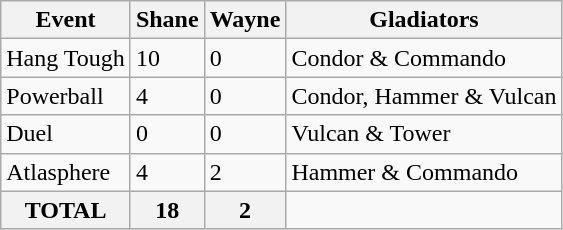<table class="wikitable">
<tr>
<th>Event</th>
<th>Shane</th>
<th>Wayne</th>
<th>Gladiators</th>
</tr>
<tr>
<td>Hang Tough</td>
<td>10</td>
<td>0</td>
<td>Condor & Commando</td>
</tr>
<tr>
<td>Powerball</td>
<td>4</td>
<td>0</td>
<td>Condor, Hammer & Vulcan</td>
</tr>
<tr>
<td>Duel</td>
<td>0</td>
<td>0</td>
<td>Vulcan & Tower</td>
</tr>
<tr>
<td>Atlasphere</td>
<td>4</td>
<td>2</td>
<td>Hammer & Commando</td>
</tr>
<tr>
<th>TOTAL</th>
<th>18</th>
<th>2</th>
</tr>
</table>
